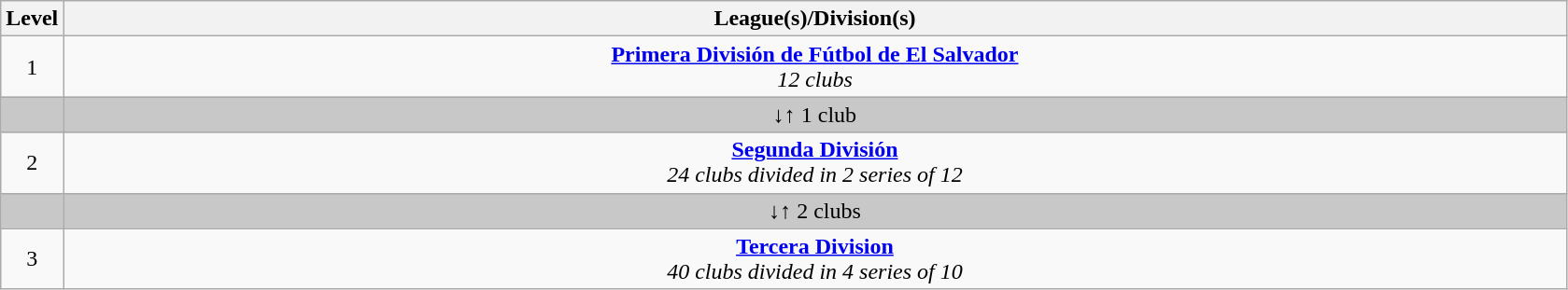<table class="wikitable" style="text-align: center;">
<tr>
<th>Level</th>
<th colspan="12">League(s)/Division(s)</th>
</tr>
<tr>
<td>1</td>
<td colspan="12"><strong><a href='#'>Primera División de Fútbol de El Salvador</a></strong><br><em>12 clubs</em></td>
</tr>
<tr style="background:#c8c8c8">
<td style="width:4%;"></td>
<td colspan="9" style="width:96%;">↓↑ 1 club</td>
</tr>
<tr>
<td>2</td>
<td colspan="12"><strong><a href='#'>Segunda División</a></strong><br><em>24 clubs divided in 2 series of 12</em></td>
</tr>
<tr style="background:#c8c8c8">
<td style="width:4%;"></td>
<td colspan="9" style="width:96%;">↓↑ 2 clubs</td>
</tr>
<tr>
<td>3</td>
<td colspan="12"><strong><a href='#'>Tercera Division</a></strong><br><em>40 clubs divided in 4 series of 10</em></td>
</tr>
</table>
